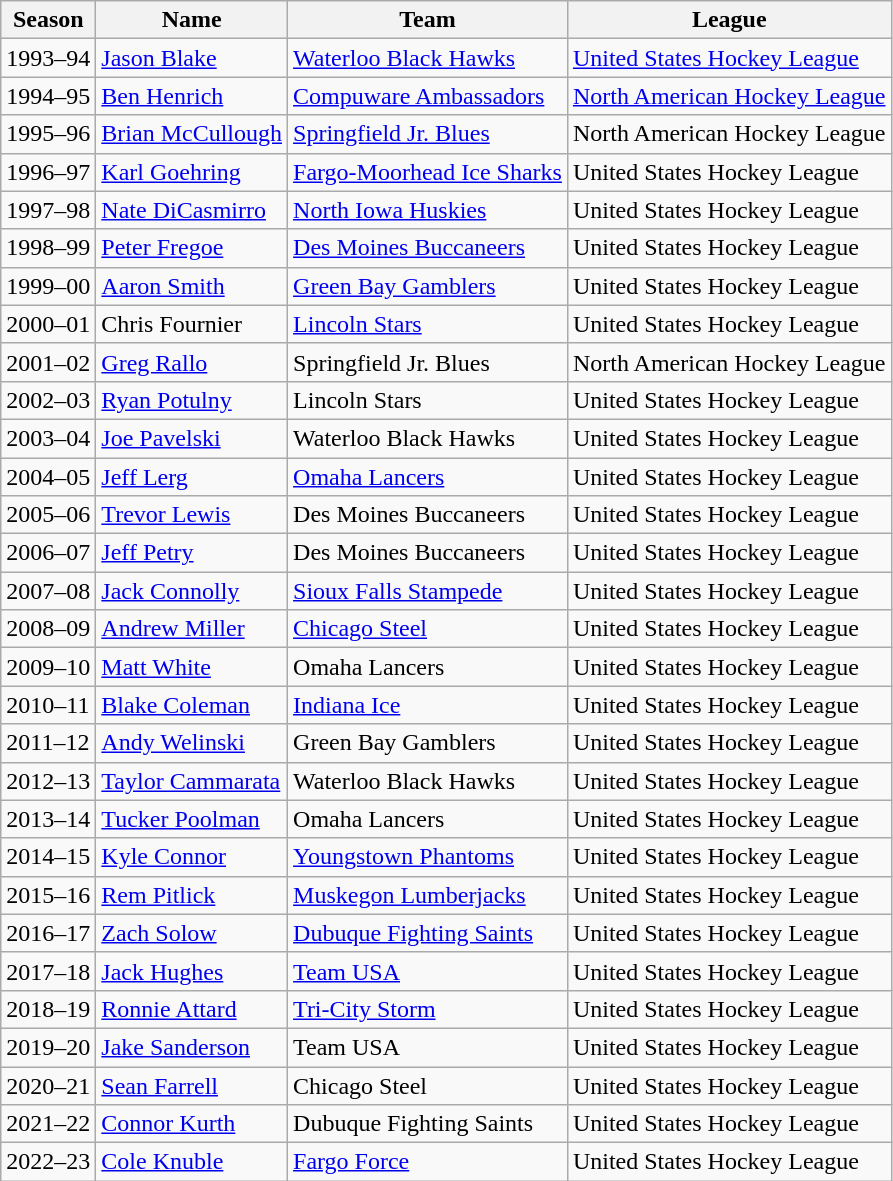<table class="wikitable sortable" style="text-align:left">
<tr>
<th>Season</th>
<th>Name</th>
<th>Team</th>
<th>League</th>
</tr>
<tr>
<td>1993–94</td>
<td><a href='#'>Jason Blake</a></td>
<td><a href='#'>Waterloo Black Hawks</a></td>
<td><a href='#'>United States Hockey League</a></td>
</tr>
<tr>
<td>1994–95</td>
<td><a href='#'>Ben Henrich</a></td>
<td><a href='#'>Compuware Ambassadors</a></td>
<td><a href='#'>North American Hockey League</a></td>
</tr>
<tr>
<td>1995–96</td>
<td><a href='#'>Brian McCullough</a></td>
<td><a href='#'>Springfield Jr. Blues</a></td>
<td>North American Hockey League</td>
</tr>
<tr>
<td>1996–97</td>
<td><a href='#'>Karl Goehring</a></td>
<td><a href='#'>Fargo-Moorhead Ice Sharks</a></td>
<td>United States Hockey League</td>
</tr>
<tr>
<td>1997–98</td>
<td><a href='#'>Nate DiCasmirro</a></td>
<td><a href='#'>North Iowa Huskies</a></td>
<td>United States Hockey League</td>
</tr>
<tr>
<td>1998–99</td>
<td><a href='#'>Peter Fregoe</a></td>
<td><a href='#'>Des Moines Buccaneers</a></td>
<td>United States Hockey League</td>
</tr>
<tr>
<td>1999–00</td>
<td><a href='#'>Aaron Smith</a></td>
<td><a href='#'>Green Bay Gamblers</a></td>
<td>United States Hockey League</td>
</tr>
<tr>
<td>2000–01</td>
<td>Chris Fournier</td>
<td><a href='#'>Lincoln Stars</a></td>
<td>United States Hockey League</td>
</tr>
<tr>
<td>2001–02</td>
<td><a href='#'>Greg Rallo</a></td>
<td>Springfield Jr. Blues</td>
<td>North American Hockey League</td>
</tr>
<tr>
<td>2002–03</td>
<td><a href='#'>Ryan Potulny</a></td>
<td>Lincoln Stars</td>
<td>United States Hockey League</td>
</tr>
<tr>
<td>2003–04</td>
<td><a href='#'>Joe Pavelski</a></td>
<td>Waterloo Black Hawks</td>
<td>United States Hockey League</td>
</tr>
<tr>
<td>2004–05</td>
<td><a href='#'>Jeff Lerg</a></td>
<td><a href='#'>Omaha Lancers</a></td>
<td>United States Hockey League</td>
</tr>
<tr>
<td>2005–06</td>
<td><a href='#'>Trevor Lewis</a></td>
<td>Des Moines Buccaneers</td>
<td>United States Hockey League</td>
</tr>
<tr>
<td>2006–07</td>
<td><a href='#'>Jeff Petry</a></td>
<td>Des Moines Buccaneers</td>
<td>United States Hockey League</td>
</tr>
<tr>
<td>2007–08</td>
<td><a href='#'>Jack Connolly</a></td>
<td><a href='#'>Sioux Falls Stampede</a></td>
<td>United States Hockey League</td>
</tr>
<tr>
<td>2008–09</td>
<td><a href='#'>Andrew Miller</a></td>
<td><a href='#'>Chicago Steel</a></td>
<td>United States Hockey League</td>
</tr>
<tr>
<td>2009–10</td>
<td><a href='#'>Matt White</a></td>
<td>Omaha Lancers</td>
<td>United States Hockey League</td>
</tr>
<tr>
<td>2010–11</td>
<td><a href='#'>Blake Coleman</a></td>
<td><a href='#'>Indiana Ice</a></td>
<td>United States Hockey League</td>
</tr>
<tr>
<td>2011–12</td>
<td><a href='#'>Andy Welinski</a></td>
<td>Green Bay Gamblers</td>
<td>United States Hockey League</td>
</tr>
<tr>
<td>2012–13</td>
<td><a href='#'>Taylor Cammarata</a></td>
<td>Waterloo Black Hawks</td>
<td>United States Hockey League</td>
</tr>
<tr>
<td>2013–14</td>
<td><a href='#'>Tucker Poolman</a></td>
<td>Omaha Lancers</td>
<td>United States Hockey League</td>
</tr>
<tr>
<td>2014–15</td>
<td><a href='#'>Kyle Connor</a></td>
<td><a href='#'>Youngstown Phantoms</a></td>
<td>United States Hockey League</td>
</tr>
<tr>
<td>2015–16</td>
<td><a href='#'>Rem Pitlick</a></td>
<td><a href='#'>Muskegon Lumberjacks</a></td>
<td>United States Hockey League</td>
</tr>
<tr>
<td>2016–17</td>
<td><a href='#'>Zach Solow</a></td>
<td><a href='#'>Dubuque Fighting Saints</a></td>
<td>United States Hockey League</td>
</tr>
<tr>
<td>2017–18</td>
<td><a href='#'>Jack Hughes</a></td>
<td><a href='#'>Team USA</a></td>
<td>United States Hockey League</td>
</tr>
<tr>
<td>2018–19</td>
<td><a href='#'>Ronnie Attard</a></td>
<td><a href='#'>Tri-City Storm</a></td>
<td>United States Hockey League</td>
</tr>
<tr>
<td>2019–20</td>
<td><a href='#'>Jake Sanderson</a></td>
<td>Team USA</td>
<td>United States Hockey League</td>
</tr>
<tr>
<td>2020–21</td>
<td><a href='#'>Sean Farrell</a></td>
<td>Chicago Steel</td>
<td>United States Hockey League</td>
</tr>
<tr>
<td>2021–22</td>
<td><a href='#'>Connor Kurth</a></td>
<td>Dubuque Fighting Saints</td>
<td>United States Hockey League</td>
</tr>
<tr>
<td>2022–23</td>
<td><a href='#'>Cole Knuble</a></td>
<td><a href='#'>Fargo Force</a></td>
<td>United States Hockey League</td>
</tr>
</table>
